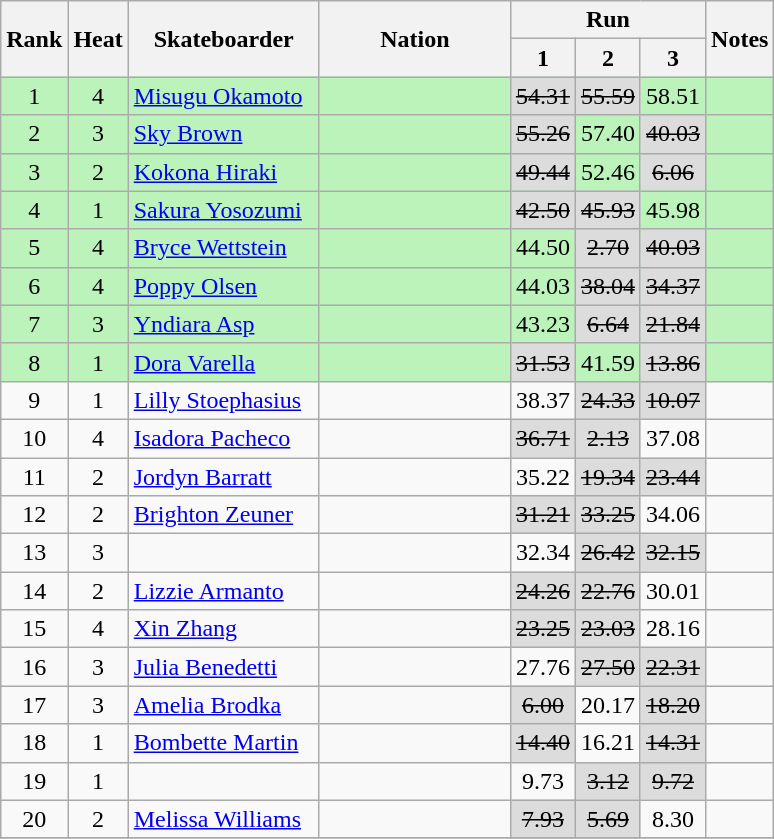<table class="wikitable sortable" style="text-align:center">
<tr>
<th rowspan="2" width="30">Rank</th>
<th rowspan="2" width="30">Heat</th>
<th rowspan="2" width="120">Skateboarder</th>
<th rowspan="2" width="120">Nation</th>
<th colspan="3">Run</th>
<th rowspan="2" width="30">Notes</th>
</tr>
<tr>
<th width="20">1</th>
<th width="20">2</th>
<th width="20">3</th>
</tr>
<tr bgcolor="bbf3bb">
<td>1</td>
<td>4</td>
<td align="left"><a href='#'>Misugu Okamoto</a></td>
<td align="left"></td>
<td bgcolor="gainsboro"><s>54.31</s></td>
<td bgcolor="gainsboro"><s>55.59</s></td>
<td>58.51</td>
<td></td>
</tr>
<tr bgcolor="bbf3bb">
<td>2</td>
<td>3</td>
<td align="left"><a href='#'>Sky Brown</a></td>
<td align="left"></td>
<td bgcolor="gainsboro"><s>55.26</s></td>
<td>57.40</td>
<td bgcolor="gainsboro"><s>40.03</s></td>
<td></td>
</tr>
<tr bgcolor="bbf3bb">
<td>3</td>
<td>2</td>
<td align="left"><a href='#'>Kokona Hiraki</a></td>
<td align="left"></td>
<td bgcolor="gainsboro"><s>49.44</s></td>
<td>52.46</td>
<td bgcolor="gainsboro"><s>6.06</s></td>
<td></td>
</tr>
<tr bgcolor="bbf3bb">
<td>4</td>
<td>1</td>
<td align="left"><a href='#'>Sakura Yosozumi</a></td>
<td align="left"></td>
<td bgcolor="gainsboro"><s>42.50</s></td>
<td bgcolor="gainsboro"><s>45.93</s></td>
<td>45.98</td>
<td></td>
</tr>
<tr bgcolor="bbf3bb">
<td>5</td>
<td>4</td>
<td align="left"><a href='#'>Bryce Wettstein</a></td>
<td align="left"></td>
<td>44.50</td>
<td bgcolor="gainsboro"><s>2.70</s></td>
<td bgcolor="gainsboro"><s>40.03</s></td>
<td></td>
</tr>
<tr bgcolor="bbf3bb">
<td>6</td>
<td>4</td>
<td align="left"><a href='#'>Poppy Olsen</a></td>
<td align="left"></td>
<td>44.03</td>
<td bgcolor="gainsboro"><s>38.04</s></td>
<td bgcolor="gainsboro"><s>34.37</s></td>
<td></td>
</tr>
<tr bgcolor="bbf3bb">
<td>7</td>
<td>3</td>
<td align="left"><a href='#'>Yndiara Asp</a></td>
<td align="left"></td>
<td>43.23</td>
<td bgcolor="gainsboro"><s>6.64</s></td>
<td bgcolor="gainsboro"><s>21.84</s></td>
<td></td>
</tr>
<tr bgcolor="bbf3bb">
<td>8</td>
<td>1</td>
<td align="left"><a href='#'>Dora Varella</a></td>
<td align="left"></td>
<td bgcolor="gainsboro"><s>31.53</s></td>
<td>41.59</td>
<td bgcolor="gainsboro"><s>13.86</s></td>
<td></td>
</tr>
<tr>
<td>9</td>
<td>1</td>
<td align="left"><a href='#'>Lilly Stoephasius</a></td>
<td align="left"></td>
<td>38.37</td>
<td bgcolor="gainsboro"><s>24.33</s></td>
<td bgcolor="gainsboro"><s>10.07</s></td>
<td></td>
</tr>
<tr>
<td>10</td>
<td>4</td>
<td align="left"><a href='#'>Isadora Pacheco</a></td>
<td align="left"></td>
<td bgcolor="gainsboro"><s>36.71</s></td>
<td bgcolor="gainsboro"><s>2.13</s></td>
<td>37.08</td>
<td></td>
</tr>
<tr>
<td>11</td>
<td>2</td>
<td align="left"><a href='#'>Jordyn Barratt</a></td>
<td align="left"></td>
<td>35.22</td>
<td bgcolor="gainsboro"><s>19.34</s></td>
<td bgcolor="gainsboro"><s>23.44</s></td>
<td></td>
</tr>
<tr>
<td>12</td>
<td>2</td>
<td align="left"><a href='#'>Brighton Zeuner</a></td>
<td align="left"></td>
<td bgcolor="gainsboro"><s>31.21</s></td>
<td bgcolor="gainsboro"><s>33.25</s></td>
<td>34.06</td>
<td></td>
</tr>
<tr>
<td>13</td>
<td>3</td>
<td align="left"></td>
<td align="left"></td>
<td>32.34</td>
<td bgcolor="gainsboro"><s>26.42</s></td>
<td bgcolor="gainsboro"><s>32.15</s></td>
<td></td>
</tr>
<tr>
<td>14</td>
<td>2</td>
<td align="left"><a href='#'>Lizzie Armanto</a></td>
<td align="left"></td>
<td bgcolor="gainsboro"><s>24.26</s></td>
<td bgcolor="gainsboro"><s>22.76</s></td>
<td>30.01</td>
<td></td>
</tr>
<tr>
<td>15</td>
<td>4</td>
<td align="left"><a href='#'>Xin Zhang</a></td>
<td align="left"></td>
<td bgcolor="gainsboro"><s>23.25</s></td>
<td bgcolor="gainsboro"><s>23.03</s></td>
<td>28.16</td>
<td></td>
</tr>
<tr>
<td>16</td>
<td>3</td>
<td align="left"><a href='#'>Julia Benedetti</a></td>
<td align="left"></td>
<td>27.76</td>
<td bgcolor="gainsboro"><s>27.50</s></td>
<td bgcolor="gainsboro"><s>22.31</s></td>
<td></td>
</tr>
<tr>
<td>17</td>
<td>3</td>
<td align="left"><a href='#'>Amelia Brodka</a></td>
<td align="left"></td>
<td bgcolor="gainsboro"><s>6.00</s></td>
<td>20.17</td>
<td bgcolor="gainsboro"><s>18.20</s></td>
<td></td>
</tr>
<tr>
<td>18</td>
<td>1</td>
<td align="left"><a href='#'>Bombette Martin</a></td>
<td align="left"></td>
<td bgcolor="gainsboro"><s>14.40</s></td>
<td>16.21</td>
<td bgcolor="gainsboro"><s>14.31</s></td>
<td></td>
</tr>
<tr>
<td>19</td>
<td>1</td>
<td align="left"></td>
<td align="left"></td>
<td>9.73</td>
<td bgcolor="gainsboro"><s>3.12</s></td>
<td bgcolor="gainsboro"><s>9.72</s></td>
<td></td>
</tr>
<tr>
<td>20</td>
<td>2</td>
<td align="left"><a href='#'>Melissa Williams</a></td>
<td align="left"></td>
<td bgcolor="gainsboro"><s>7.93</s></td>
<td bgcolor="gainsboro"><s>5.69</s></td>
<td>8.30</td>
<td></td>
</tr>
<tr>
</tr>
</table>
